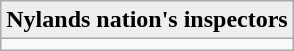<table class="wikitable">
<tr>
<td bgcolor="#EEEEEE" align="center" width="100%"><strong>Nylands nation's inspectors</strong></td>
</tr>
<tr>
<td align=center> </td>
</tr>
</table>
